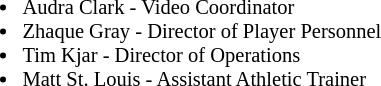<table class="toccolours" style="border-collapse:collapse; font-size:90%;">
<tr>
</tr>
<tr>
<td style="text-align: left; font-size: 95%;" valign="top"><br><ul><li>Audra Clark - Video Coordinator</li><li>Zhaque Gray - Director of Player Personnel</li><li>Tim Kjar - Director of Operations</li><li>Matt St. Louis - Assistant Athletic Trainer</li></ul></td>
</tr>
</table>
